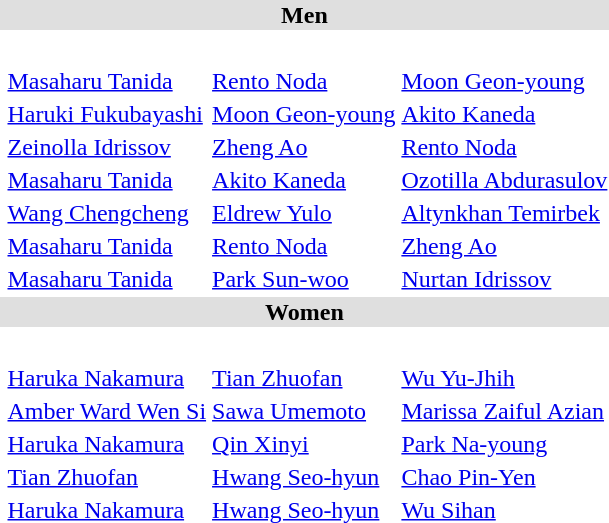<table>
<tr style="background:#dfdfdf;">
<td colspan="7" style="text-align:center;"><strong>Men</strong></td>
</tr>
<tr>
<th scope=row style="text-align:left"></th>
<td> <br> </td>
<td> <br> </td>
<td> <br> </td>
</tr>
<tr>
<th scope=row style="text-align:left"></th>
<td> <a href='#'>Masaharu Tanida</a></td>
<td> <a href='#'>Rento Noda</a></td>
<td> <a href='#'>Moon Geon-young</a></td>
</tr>
<tr>
<th scope=row style="text-align:left"></th>
<td> <a href='#'>Haruki Fukubayashi</a></td>
<td> <a href='#'>Moon Geon-young</a></td>
<td> <a href='#'>Akito Kaneda</a></td>
</tr>
<tr>
<th scope=row style="text-align:left"></th>
<td> <a href='#'>Zeinolla Idrissov</a></td>
<td> <a href='#'>Zheng Ao</a></td>
<td> <a href='#'>Rento Noda</a></td>
</tr>
<tr>
<th scope=row style="text-align:left"></th>
<td> <a href='#'>Masaharu Tanida</a></td>
<td> <a href='#'>Akito Kaneda</a></td>
<td> <a href='#'>Ozotilla Abdurasulov</a></td>
</tr>
<tr>
<th scope=row style="text-align:left"></th>
<td> <a href='#'>Wang Chengcheng</a></td>
<td> <a href='#'>Eldrew Yulo</a></td>
<td> <a href='#'>Altynkhan Temirbek</a></td>
</tr>
<tr>
<th scope=row style="text-align:left"></th>
<td> <a href='#'>Masaharu Tanida</a></td>
<td> <a href='#'>Rento Noda</a></td>
<td> <a href='#'>Zheng Ao</a></td>
</tr>
<tr>
<th scope=row style="text-align:left"></th>
<td> <a href='#'>Masaharu Tanida</a></td>
<td> <a href='#'>Park Sun-woo</a></td>
<td> <a href='#'>Nurtan Idrissov</a></td>
</tr>
<tr style="background:#dfdfdf;">
<td colspan="7" style="text-align:center;"><strong>Women</strong></td>
</tr>
<tr>
<th scope=row style="text-align:left"></th>
<td> <br></td>
<td> <br> </td>
<td> <br> </td>
</tr>
<tr>
<th scope=row style="text-align:left"></th>
<td> <a href='#'>Haruka Nakamura</a></td>
<td> <a href='#'>Tian Zhuofan</a></td>
<td> <a href='#'>Wu Yu-Jhih</a></td>
</tr>
<tr>
<th scope=row style="text-align:left"></th>
<td> <a href='#'>Amber Ward Wen Si</a></td>
<td> <a href='#'>Sawa Umemoto</a></td>
<td> <a href='#'>Marissa Zaiful Azian</a></td>
</tr>
<tr>
<th scope=row style="text-align:left"></th>
<td> <a href='#'>Haruka Nakamura</a></td>
<td> <a href='#'>Qin Xinyi</a></td>
<td> <a href='#'>Park Na-young</a></td>
</tr>
<tr>
<th scope=row style="text-align:left"></th>
<td> <a href='#'>Tian Zhuofan</a></td>
<td> <a href='#'>Hwang Seo-hyun</a></td>
<td> <a href='#'>Chao Pin-Yen</a></td>
</tr>
<tr>
<th scope=row style="text-align:left"></th>
<td> <a href='#'>Haruka Nakamura</a></td>
<td> <a href='#'>Hwang Seo-hyun</a></td>
<td> <a href='#'>Wu Sihan</a></td>
</tr>
</table>
